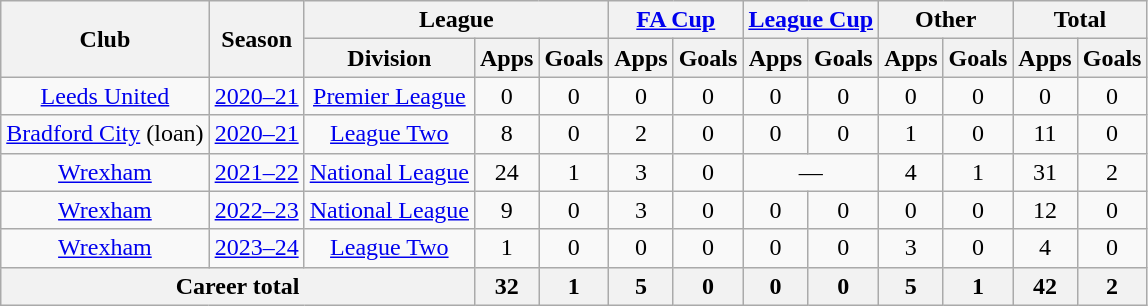<table class="wikitable" style="text-align: center">
<tr>
<th rowspan="2">Club</th>
<th rowspan="2">Season</th>
<th colspan="3">League</th>
<th colspan="2"><a href='#'>FA Cup</a></th>
<th colspan="2"><a href='#'>League Cup</a></th>
<th colspan="2">Other</th>
<th colspan="2">Total</th>
</tr>
<tr>
<th>Division</th>
<th>Apps</th>
<th>Goals</th>
<th>Apps</th>
<th>Goals</th>
<th>Apps</th>
<th>Goals</th>
<th>Apps</th>
<th>Goals</th>
<th>Apps</th>
<th>Goals</th>
</tr>
<tr>
<td><a href='#'>Leeds United</a></td>
<td><a href='#'>2020–21</a></td>
<td><a href='#'>Premier League</a></td>
<td>0</td>
<td>0</td>
<td>0</td>
<td>0</td>
<td>0</td>
<td>0</td>
<td>0</td>
<td>0</td>
<td>0</td>
<td>0</td>
</tr>
<tr>
<td><a href='#'>Bradford City</a> (loan)</td>
<td><a href='#'>2020–21</a></td>
<td><a href='#'>League Two</a></td>
<td>8</td>
<td>0</td>
<td>2</td>
<td>0</td>
<td>0</td>
<td>0</td>
<td>1</td>
<td>0</td>
<td>11</td>
<td>0</td>
</tr>
<tr>
<td><a href='#'>Wrexham</a></td>
<td><a href='#'>2021–22</a></td>
<td><a href='#'>National League</a></td>
<td>24</td>
<td>1</td>
<td>3</td>
<td>0</td>
<td colspan="2">—</td>
<td>4</td>
<td>1</td>
<td>31</td>
<td>2</td>
</tr>
<tr>
<td><a href='#'>Wrexham</a></td>
<td><a href='#'>2022–23</a></td>
<td><a href='#'>National League</a></td>
<td>9</td>
<td>0</td>
<td>3</td>
<td>0</td>
<td>0</td>
<td>0</td>
<td>0</td>
<td>0</td>
<td>12</td>
<td>0</td>
</tr>
<tr>
<td><a href='#'>Wrexham</a></td>
<td><a href='#'>2023–24</a></td>
<td><a href='#'>League Two</a></td>
<td>1</td>
<td>0</td>
<td>0</td>
<td>0</td>
<td>0</td>
<td>0</td>
<td>3</td>
<td>0</td>
<td>4</td>
<td>0</td>
</tr>
<tr>
<th colspan="3">Career total</th>
<th>32</th>
<th>1</th>
<th>5</th>
<th>0</th>
<th>0</th>
<th>0</th>
<th>5</th>
<th>1</th>
<th>42</th>
<th>2</th>
</tr>
</table>
